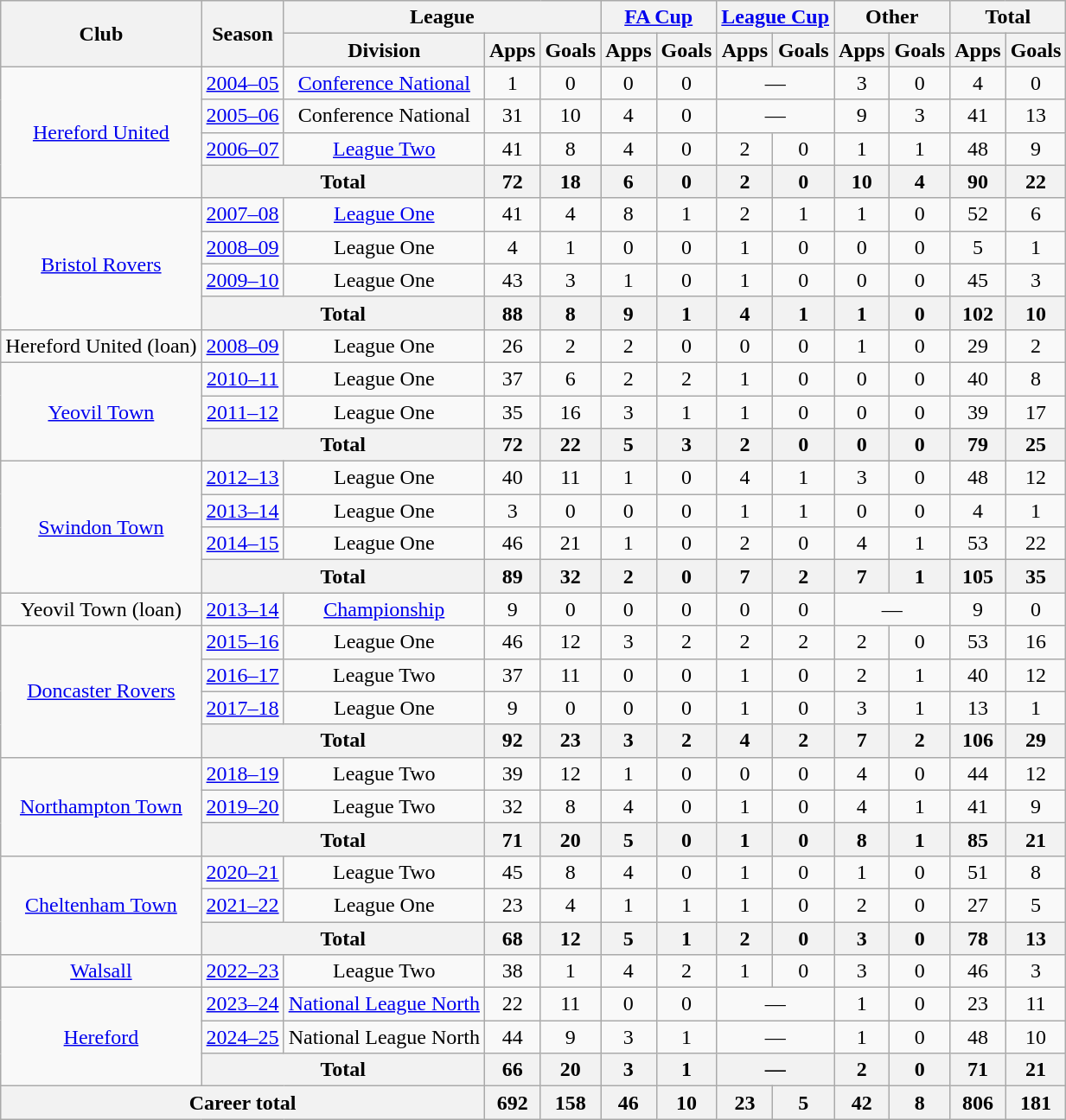<table class=wikitable style="text-align: center">
<tr>
<th rowspan=2>Club</th>
<th rowspan=2>Season</th>
<th colspan=3>League</th>
<th colspan=2><a href='#'>FA Cup</a></th>
<th colspan=2><a href='#'>League Cup</a></th>
<th colspan=2>Other</th>
<th colspan=2>Total</th>
</tr>
<tr>
<th>Division</th>
<th>Apps</th>
<th>Goals</th>
<th>Apps</th>
<th>Goals</th>
<th>Apps</th>
<th>Goals</th>
<th>Apps</th>
<th>Goals</th>
<th>Apps</th>
<th>Goals</th>
</tr>
<tr>
<td rowspan="4"><a href='#'>Hereford United</a></td>
<td><a href='#'>2004–05</a></td>
<td><a href='#'>Conference National</a></td>
<td>1</td>
<td>0</td>
<td>0</td>
<td>0</td>
<td colspan=2>—</td>
<td>3</td>
<td>0</td>
<td>4</td>
<td>0</td>
</tr>
<tr>
<td><a href='#'>2005–06</a></td>
<td>Conference National</td>
<td>31</td>
<td>10</td>
<td>4</td>
<td>0</td>
<td colspan=2>—</td>
<td>9</td>
<td>3</td>
<td>41</td>
<td>13</td>
</tr>
<tr>
<td><a href='#'>2006–07</a></td>
<td><a href='#'>League Two</a></td>
<td>41</td>
<td>8</td>
<td>4</td>
<td>0</td>
<td>2</td>
<td>0</td>
<td>1</td>
<td>1</td>
<td>48</td>
<td>9</td>
</tr>
<tr>
<th colspan="2">Total</th>
<th>72</th>
<th>18</th>
<th>6</th>
<th>0</th>
<th>2</th>
<th>0</th>
<th>10</th>
<th>4</th>
<th>90</th>
<th>22</th>
</tr>
<tr>
<td rowspan=4><a href='#'>Bristol Rovers</a></td>
<td><a href='#'>2007–08</a></td>
<td><a href='#'>League One</a></td>
<td>41</td>
<td>4</td>
<td>8</td>
<td>1</td>
<td>2</td>
<td>1</td>
<td>1</td>
<td>0</td>
<td>52</td>
<td>6</td>
</tr>
<tr>
<td><a href='#'>2008–09</a></td>
<td>League One</td>
<td>4</td>
<td>1</td>
<td>0</td>
<td>0</td>
<td>1</td>
<td>0</td>
<td>0</td>
<td>0</td>
<td>5</td>
<td>1</td>
</tr>
<tr>
<td><a href='#'>2009–10</a></td>
<td>League One</td>
<td>43</td>
<td>3</td>
<td>1</td>
<td>0</td>
<td>1</td>
<td>0</td>
<td>0</td>
<td>0</td>
<td>45</td>
<td>3</td>
</tr>
<tr>
<th colspan=2>Total</th>
<th>88</th>
<th>8</th>
<th>9</th>
<th>1</th>
<th>4</th>
<th>1</th>
<th>1</th>
<th>0</th>
<th>102</th>
<th>10</th>
</tr>
<tr>
<td>Hereford United (loan)</td>
<td><a href='#'>2008–09</a></td>
<td>League One</td>
<td>26</td>
<td>2</td>
<td>2</td>
<td>0</td>
<td>0</td>
<td>0</td>
<td>1</td>
<td>0</td>
<td>29</td>
<td>2</td>
</tr>
<tr>
<td rowspan="3"><a href='#'>Yeovil Town</a></td>
<td><a href='#'>2010–11</a></td>
<td>League One</td>
<td>37</td>
<td>6</td>
<td>2</td>
<td>2</td>
<td>1</td>
<td>0</td>
<td>0</td>
<td>0</td>
<td>40</td>
<td>8</td>
</tr>
<tr>
<td><a href='#'>2011–12</a></td>
<td>League One</td>
<td>35</td>
<td>16</td>
<td>3</td>
<td>1</td>
<td>1</td>
<td>0</td>
<td>0</td>
<td>0</td>
<td>39</td>
<td>17</td>
</tr>
<tr>
<th colspan="2">Total</th>
<th>72</th>
<th>22</th>
<th>5</th>
<th>3</th>
<th>2</th>
<th>0</th>
<th>0</th>
<th>0</th>
<th>79</th>
<th>25</th>
</tr>
<tr>
<td rowspan=4><a href='#'>Swindon Town</a></td>
<td><a href='#'>2012–13</a></td>
<td>League One</td>
<td>40</td>
<td>11</td>
<td>1</td>
<td>0</td>
<td>4</td>
<td>1</td>
<td>3</td>
<td>0</td>
<td>48</td>
<td>12</td>
</tr>
<tr>
<td><a href='#'>2013–14</a></td>
<td>League One</td>
<td>3</td>
<td>0</td>
<td>0</td>
<td>0</td>
<td>1</td>
<td>1</td>
<td>0</td>
<td>0</td>
<td>4</td>
<td>1</td>
</tr>
<tr>
<td><a href='#'>2014–15</a></td>
<td>League One</td>
<td>46</td>
<td>21</td>
<td>1</td>
<td>0</td>
<td>2</td>
<td>0</td>
<td>4</td>
<td>1</td>
<td>53</td>
<td>22</td>
</tr>
<tr>
<th colspan=2>Total</th>
<th>89</th>
<th>32</th>
<th>2</th>
<th>0</th>
<th>7</th>
<th>2</th>
<th>7</th>
<th>1</th>
<th>105</th>
<th>35</th>
</tr>
<tr>
<td>Yeovil Town (loan)</td>
<td><a href='#'>2013–14</a></td>
<td><a href='#'>Championship</a></td>
<td>9</td>
<td>0</td>
<td>0</td>
<td>0</td>
<td>0</td>
<td>0</td>
<td colspan=2>—</td>
<td>9</td>
<td>0</td>
</tr>
<tr>
<td rowspan=4><a href='#'>Doncaster Rovers</a></td>
<td><a href='#'>2015–16</a></td>
<td>League One</td>
<td>46</td>
<td>12</td>
<td>3</td>
<td>2</td>
<td>2</td>
<td>2</td>
<td>2</td>
<td>0</td>
<td>53</td>
<td>16</td>
</tr>
<tr>
<td><a href='#'>2016–17</a></td>
<td>League Two</td>
<td>37</td>
<td>11</td>
<td>0</td>
<td>0</td>
<td>1</td>
<td>0</td>
<td>2</td>
<td>1</td>
<td>40</td>
<td>12</td>
</tr>
<tr>
<td><a href='#'>2017–18</a></td>
<td>League One</td>
<td>9</td>
<td>0</td>
<td>0</td>
<td>0</td>
<td>1</td>
<td>0</td>
<td>3</td>
<td>1</td>
<td>13</td>
<td>1</td>
</tr>
<tr>
<th colspan=2>Total</th>
<th>92</th>
<th>23</th>
<th>3</th>
<th>2</th>
<th>4</th>
<th>2</th>
<th>7</th>
<th>2</th>
<th>106</th>
<th>29</th>
</tr>
<tr>
<td rowspan=3><a href='#'>Northampton Town</a></td>
<td><a href='#'>2018–19</a></td>
<td>League Two</td>
<td>39</td>
<td>12</td>
<td>1</td>
<td>0</td>
<td>0</td>
<td>0</td>
<td>4</td>
<td>0</td>
<td>44</td>
<td>12</td>
</tr>
<tr>
<td><a href='#'>2019–20</a></td>
<td>League Two</td>
<td>32</td>
<td>8</td>
<td>4</td>
<td>0</td>
<td>1</td>
<td>0</td>
<td>4</td>
<td>1</td>
<td>41</td>
<td>9</td>
</tr>
<tr>
<th colspan=2>Total</th>
<th>71</th>
<th>20</th>
<th>5</th>
<th>0</th>
<th>1</th>
<th>0</th>
<th>8</th>
<th>1</th>
<th>85</th>
<th>21</th>
</tr>
<tr>
<td rowspan=3><a href='#'>Cheltenham Town</a></td>
<td><a href='#'>2020–21</a></td>
<td>League Two</td>
<td>45</td>
<td>8</td>
<td>4</td>
<td>0</td>
<td>1</td>
<td>0</td>
<td>1</td>
<td>0</td>
<td>51</td>
<td>8</td>
</tr>
<tr>
<td><a href='#'>2021–22</a></td>
<td>League One</td>
<td>23</td>
<td>4</td>
<td>1</td>
<td>1</td>
<td>1</td>
<td>0</td>
<td>2</td>
<td>0</td>
<td>27</td>
<td>5</td>
</tr>
<tr>
<th colspan=2>Total</th>
<th>68</th>
<th>12</th>
<th>5</th>
<th>1</th>
<th>2</th>
<th>0</th>
<th>3</th>
<th>0</th>
<th>78</th>
<th>13</th>
</tr>
<tr>
<td><a href='#'>Walsall</a></td>
<td><a href='#'>2022–23</a></td>
<td>League Two</td>
<td>38</td>
<td>1</td>
<td>4</td>
<td>2</td>
<td>1</td>
<td>0</td>
<td>3</td>
<td>0</td>
<td>46</td>
<td>3</td>
</tr>
<tr>
<td rowspan="3"><a href='#'>Hereford</a></td>
<td><a href='#'>2023–24</a></td>
<td><a href='#'>National League North</a></td>
<td>22</td>
<td>11</td>
<td>0</td>
<td>0</td>
<td colspan="2">—</td>
<td>1</td>
<td>0</td>
<td>23</td>
<td>11</td>
</tr>
<tr>
<td><a href='#'>2024–25</a></td>
<td>National League North</td>
<td>44</td>
<td>9</td>
<td>3</td>
<td>1</td>
<td colspan=2>—</td>
<td>1</td>
<td>0</td>
<td>48</td>
<td>10</td>
</tr>
<tr>
<th colspan=2>Total</th>
<th>66</th>
<th>20</th>
<th>3</th>
<th>1</th>
<th colspan="2">—</th>
<th>2</th>
<th>0</th>
<th>71</th>
<th>21</th>
</tr>
<tr>
<th colspan=3>Career total</th>
<th>692</th>
<th>158</th>
<th>46</th>
<th>10</th>
<th>23</th>
<th>5</th>
<th>42</th>
<th>8</th>
<th>806</th>
<th>181</th>
</tr>
</table>
